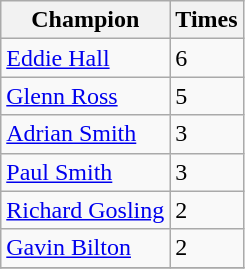<table class="wikitable">
<tr>
<th>Champion</th>
<th>Times</th>
</tr>
<tr>
<td> <a href='#'>Eddie Hall</a></td>
<td>6</td>
</tr>
<tr>
<td> <a href='#'>Glenn Ross</a></td>
<td>5</td>
</tr>
<tr>
<td> <a href='#'>Adrian Smith</a></td>
<td>3</td>
</tr>
<tr>
<td> <a href='#'>Paul Smith</a></td>
<td>3</td>
</tr>
<tr>
<td> <a href='#'>Richard Gosling</a></td>
<td>2</td>
</tr>
<tr>
<td> <a href='#'>Gavin Bilton</a></td>
<td>2</td>
</tr>
<tr>
</tr>
</table>
